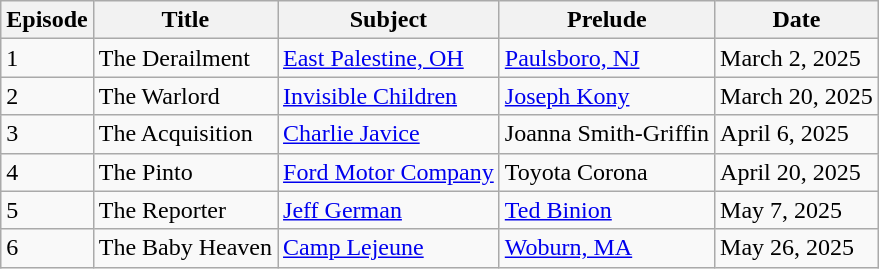<table class="wikitable">
<tr>
<th>Episode</th>
<th>Title</th>
<th>Subject</th>
<th>Prelude</th>
<th>Date</th>
</tr>
<tr>
<td>1</td>
<td>The Derailment</td>
<td><a href='#'>East Palestine, OH</a></td>
<td><a href='#'>Paulsboro, NJ</a></td>
<td>March 2, 2025</td>
</tr>
<tr>
<td>2</td>
<td>The Warlord</td>
<td><a href='#'>Invisible Children</a></td>
<td><a href='#'>Joseph Kony</a></td>
<td>March 20, 2025</td>
</tr>
<tr>
<td>3</td>
<td>The Acquisition</td>
<td><a href='#'>Charlie Javice</a></td>
<td>Joanna Smith-Griffin</td>
<td>April 6, 2025</td>
</tr>
<tr>
<td>4</td>
<td>The Pinto</td>
<td><a href='#'>Ford Motor Company</a></td>
<td>Toyota Corona</td>
<td>April 20, 2025</td>
</tr>
<tr>
<td>5</td>
<td>The Reporter</td>
<td><a href='#'>Jeff German</a></td>
<td><a href='#'>Ted Binion</a></td>
<td>May 7, 2025</td>
</tr>
<tr>
<td>6</td>
<td>The Baby Heaven</td>
<td><a href='#'>Camp Lejeune</a></td>
<td><a href='#'>Woburn, MA</a></td>
<td>May 26, 2025</td>
</tr>
</table>
